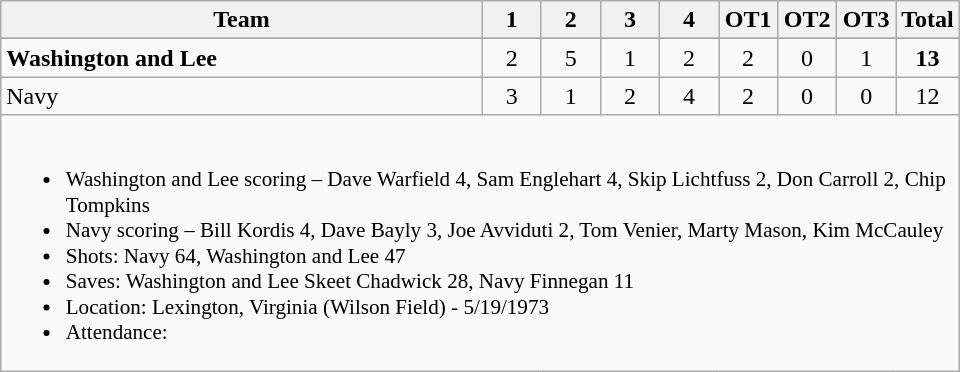<table class="wikitable" style="text-align:center; max-width:40em">
<tr>
<th>Team</th>
<th style="width:2em">1</th>
<th style="width:2em">2</th>
<th style="width:2em">3</th>
<th style="width:2em">4</th>
<th style="width:2em">OT1</th>
<th style="width:2em">OT2</th>
<th style="width:2em">OT3</th>
<th style="width:2em">Total</th>
</tr>
<tr>
</tr>
<tr>
<td style="text-align:left"><strong>Washington and Lee</strong></td>
<td>2</td>
<td>5</td>
<td>1</td>
<td>2</td>
<td>2</td>
<td>0</td>
<td>1</td>
<td><strong>13</strong></td>
</tr>
<tr>
<td style="text-align:left">Navy</td>
<td>3</td>
<td>1</td>
<td>2</td>
<td>4</td>
<td>2</td>
<td>0</td>
<td>0</td>
<td>12</td>
</tr>
<tr>
<td colspan=9 style="text-align:left; font-size:88%;"><br><ul><li>Washington and Lee scoring – Dave Warfield 4, Sam Englehart 4, Skip Lichtfuss 2, Don Carroll 2, Chip Tompkins</li><li>Navy scoring – Bill Kordis 4, Dave Bayly 3, Joe Avviduti 2, Tom Venier, Marty Mason, Kim McCauley</li><li>Shots: Navy 64, Washington and Lee 47</li><li>Saves: Washington and Lee Skeet Chadwick 28, Navy Finnegan 11</li><li>Location: Lexington, Virginia (Wilson Field) - 5/19/1973</li><li>Attendance:</li></ul></td>
</tr>
</table>
